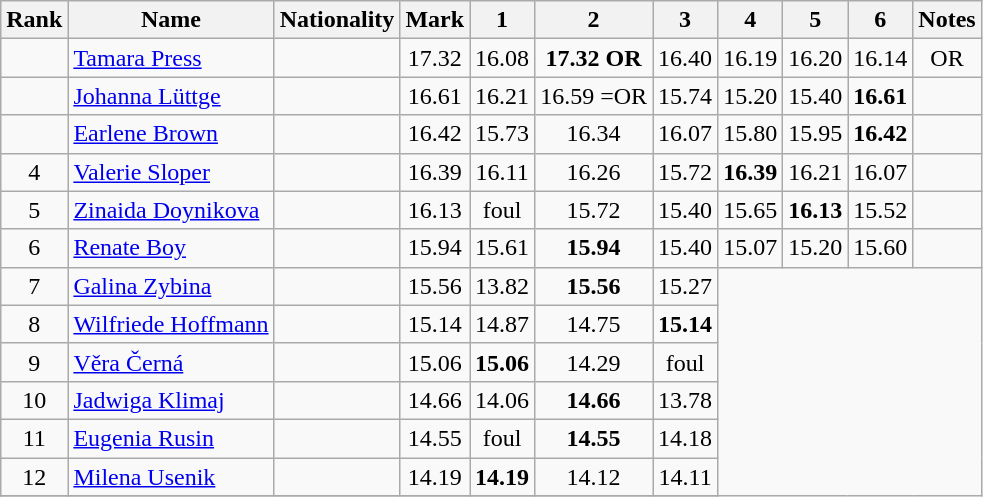<table class="wikitable sortable" style="text-align:center">
<tr>
<th>Rank</th>
<th>Name</th>
<th>Nationality</th>
<th>Mark</th>
<th>1</th>
<th>2</th>
<th>3</th>
<th>4</th>
<th>5</th>
<th>6</th>
<th>Notes</th>
</tr>
<tr>
<td></td>
<td align=left><a href='#'>Tamara Press</a></td>
<td align=left></td>
<td>17.32</td>
<td>16.08</td>
<td><strong>17.32 OR</strong></td>
<td>16.40</td>
<td>16.19</td>
<td>16.20</td>
<td>16.14</td>
<td>OR</td>
</tr>
<tr>
<td></td>
<td align=left><a href='#'>Johanna Lüttge</a></td>
<td align=left></td>
<td>16.61</td>
<td>16.21</td>
<td>16.59 =OR</td>
<td>15.74</td>
<td>15.20</td>
<td>15.40</td>
<td><strong>16.61</strong></td>
<td></td>
</tr>
<tr>
<td></td>
<td align=left><a href='#'>Earlene Brown</a></td>
<td align=left></td>
<td>16.42</td>
<td>15.73</td>
<td>16.34</td>
<td>16.07</td>
<td>15.80</td>
<td>15.95</td>
<td><strong>16.42</strong></td>
<td></td>
</tr>
<tr>
<td>4</td>
<td align=left><a href='#'>Valerie Sloper</a></td>
<td align=left></td>
<td>16.39</td>
<td>16.11</td>
<td>16.26</td>
<td>15.72</td>
<td><strong>16.39</strong></td>
<td>16.21</td>
<td>16.07</td>
<td></td>
</tr>
<tr>
<td>5</td>
<td align=left><a href='#'>Zinaida Doynikova</a></td>
<td align=left></td>
<td>16.13</td>
<td>foul</td>
<td>15.72</td>
<td>15.40</td>
<td>15.65</td>
<td><strong>16.13</strong></td>
<td>15.52</td>
<td></td>
</tr>
<tr>
<td>6</td>
<td align=left><a href='#'>Renate Boy</a></td>
<td align=left></td>
<td>15.94</td>
<td>15.61</td>
<td><strong>15.94</strong></td>
<td>15.40</td>
<td>15.07</td>
<td>15.20</td>
<td>15.60</td>
<td></td>
</tr>
<tr>
<td>7</td>
<td align=left><a href='#'>Galina Zybina</a></td>
<td align=left></td>
<td>15.56</td>
<td>13.82</td>
<td><strong>15.56</strong></td>
<td>15.27</td>
</tr>
<tr>
<td>8</td>
<td align=left><a href='#'>Wilfriede Hoffmann</a></td>
<td align=left></td>
<td>15.14</td>
<td>14.87</td>
<td>14.75</td>
<td><strong>15.14</strong></td>
</tr>
<tr>
<td>9</td>
<td align=left><a href='#'>Věra Černá</a></td>
<td align=left></td>
<td>15.06</td>
<td><strong>15.06</strong></td>
<td>14.29</td>
<td>foul</td>
</tr>
<tr>
<td>10</td>
<td align=left><a href='#'>Jadwiga Klimaj</a></td>
<td align=left></td>
<td>14.66</td>
<td>14.06</td>
<td><strong>14.66</strong></td>
<td>13.78</td>
</tr>
<tr>
<td>11</td>
<td align=left><a href='#'>Eugenia Rusin</a></td>
<td align=left></td>
<td>14.55</td>
<td>foul</td>
<td><strong>14.55</strong></td>
<td>14.18</td>
</tr>
<tr>
<td>12</td>
<td align=left><a href='#'>Milena Usenik</a></td>
<td align=left></td>
<td>14.19</td>
<td><strong>14.19</strong></td>
<td>14.12</td>
<td>14.11</td>
</tr>
<tr>
</tr>
</table>
